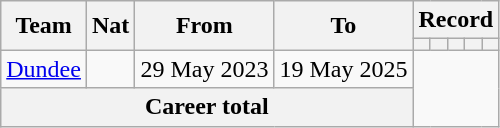<table class="wikitable" style="text-align: center">
<tr>
<th rowspan="2">Team</th>
<th rowspan="2">Nat</th>
<th rowspan="2">From</th>
<th rowspan="2">To</th>
<th colspan="5">Record</th>
</tr>
<tr>
<th></th>
<th></th>
<th></th>
<th></th>
<th></th>
</tr>
<tr>
<td align="left"><a href='#'>Dundee</a></td>
<td align="center"></td>
<td align="center">29 May 2023</td>
<td align="center">19 May 2025<br></td>
</tr>
<tr>
<th colspan=4>Career total<br></th>
</tr>
</table>
